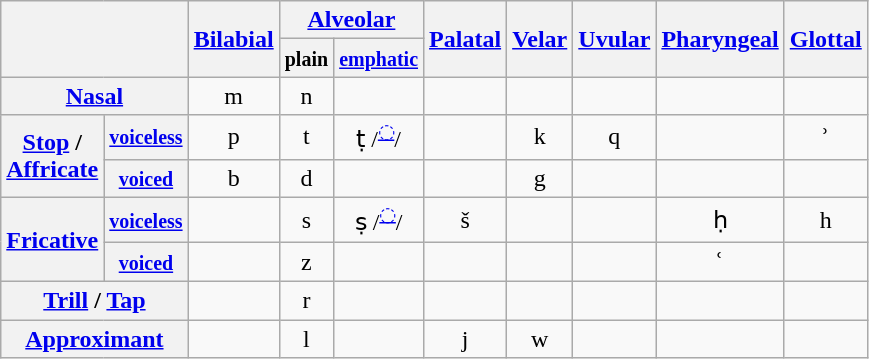<table class="wikitable" style=text-align:center>
<tr>
<th colspan="2" rowspan="2"></th>
<th rowspan="2"><a href='#'>Bilabial</a></th>
<th colspan=2><a href='#'>Alveolar</a></th>
<th rowspan="2"><a href='#'>Palatal</a></th>
<th rowspan="2"><a href='#'>Velar</a></th>
<th rowspan="2"><a href='#'>Uvular</a></th>
<th rowspan="2"><a href='#'>Pharyngeal</a></th>
<th rowspan="2"><a href='#'>Glottal</a></th>
</tr>
<tr>
<th><small>plain</small></th>
<th><small><a href='#'>emphatic</a></small></th>
</tr>
<tr>
<th colspan="2"><a href='#'>Nasal</a></th>
<td> m </td>
<td> n </td>
<td></td>
<td></td>
<td></td>
<td></td>
<td></td>
<td></td>
</tr>
<tr>
<th rowspan="2"><a href='#'>Stop</a> /<br><a href='#'>Affricate</a></th>
<th><small><a href='#'>voiceless</a></small></th>
<td> p </td>
<td> t </td>
<td> ṭ /<sup><a href='#'>◌</a></sup>/</td>
<td></td>
<td> k </td>
<td> q </td>
<td></td>
<td> ʾ </td>
</tr>
<tr>
<th><small><a href='#'>voiced</a></small></th>
<td> b </td>
<td> d </td>
<td></td>
<td></td>
<td> g </td>
<td></td>
<td></td>
<td></td>
</tr>
<tr>
<th rowspan="2"><a href='#'>Fricative</a></th>
<th><small><a href='#'>voiceless</a></small></th>
<td></td>
<td> s </td>
<td> ṣ /<sup><a href='#'>◌</a></sup>/</td>
<td> š </td>
<td></td>
<td></td>
<td> ḥ </td>
<td> h </td>
</tr>
<tr>
<th><small><a href='#'>voiced</a></small></th>
<td></td>
<td> z </td>
<td></td>
<td></td>
<td></td>
<td></td>
<td> ʿ </td>
<td></td>
</tr>
<tr>
<th colspan="2"><a href='#'>Trill</a> / <a href='#'>Tap</a></th>
<td></td>
<td> r </td>
<td></td>
<td></td>
<td></td>
<td></td>
<td></td>
<td></td>
</tr>
<tr>
<th colspan="2"><a href='#'>Approximant</a></th>
<td></td>
<td> l </td>
<td></td>
<td> j </td>
<td> w </td>
<td></td>
<td></td>
<td></td>
</tr>
</table>
